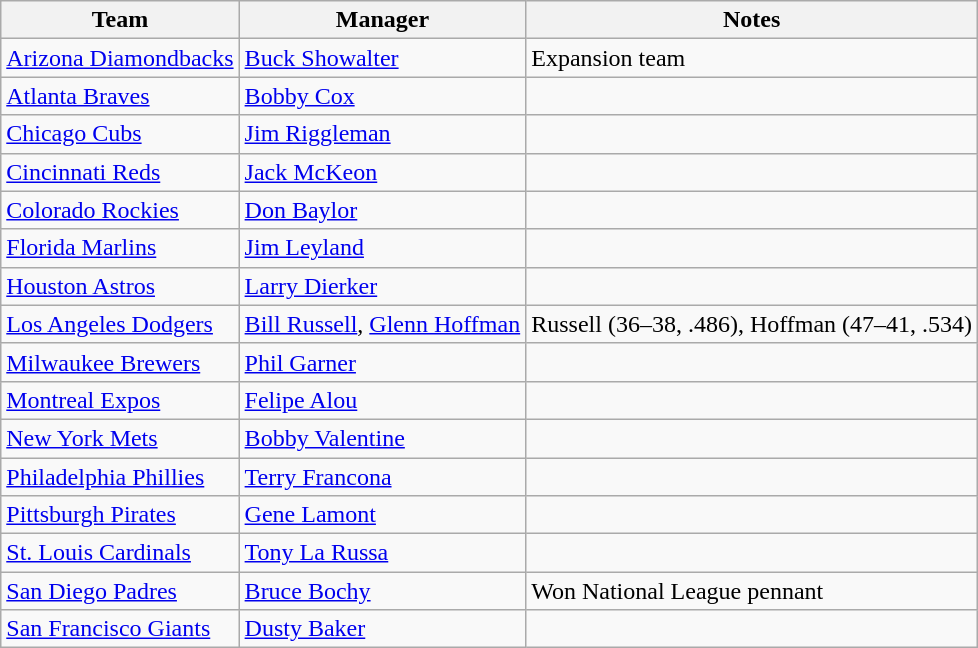<table class="wikitable">
<tr>
<th>Team</th>
<th>Manager</th>
<th>Notes</th>
</tr>
<tr>
<td><a href='#'>Arizona Diamondbacks</a></td>
<td><a href='#'>Buck Showalter</a></td>
<td>Expansion team</td>
</tr>
<tr>
<td><a href='#'>Atlanta Braves</a></td>
<td><a href='#'>Bobby Cox</a></td>
<td></td>
</tr>
<tr>
<td><a href='#'>Chicago Cubs</a></td>
<td><a href='#'>Jim Riggleman</a></td>
<td></td>
</tr>
<tr>
<td><a href='#'>Cincinnati Reds</a></td>
<td><a href='#'>Jack McKeon</a></td>
<td></td>
</tr>
<tr>
<td><a href='#'>Colorado Rockies</a></td>
<td><a href='#'>Don Baylor</a></td>
<td></td>
</tr>
<tr>
<td><a href='#'>Florida Marlins</a></td>
<td><a href='#'>Jim Leyland</a></td>
<td></td>
</tr>
<tr>
<td><a href='#'>Houston Astros</a></td>
<td><a href='#'>Larry Dierker</a></td>
<td></td>
</tr>
<tr>
<td><a href='#'>Los Angeles Dodgers</a></td>
<td><a href='#'>Bill Russell</a>, <a href='#'>Glenn Hoffman</a></td>
<td>Russell (36–38, .486), Hoffman (47–41, .534)</td>
</tr>
<tr>
<td><a href='#'>Milwaukee Brewers</a></td>
<td><a href='#'>Phil Garner</a></td>
<td></td>
</tr>
<tr>
<td><a href='#'>Montreal Expos</a></td>
<td><a href='#'>Felipe Alou</a></td>
<td></td>
</tr>
<tr>
<td><a href='#'>New York Mets</a></td>
<td><a href='#'>Bobby Valentine</a></td>
<td></td>
</tr>
<tr>
<td><a href='#'>Philadelphia Phillies</a></td>
<td><a href='#'>Terry Francona</a></td>
<td></td>
</tr>
<tr>
<td><a href='#'>Pittsburgh Pirates</a></td>
<td><a href='#'>Gene Lamont</a></td>
<td></td>
</tr>
<tr>
<td><a href='#'>St. Louis Cardinals</a></td>
<td><a href='#'>Tony La Russa</a></td>
<td></td>
</tr>
<tr>
<td><a href='#'>San Diego Padres</a></td>
<td><a href='#'>Bruce Bochy</a></td>
<td>Won National League pennant</td>
</tr>
<tr>
<td><a href='#'>San Francisco Giants</a></td>
<td><a href='#'>Dusty Baker</a></td>
<td></td>
</tr>
</table>
